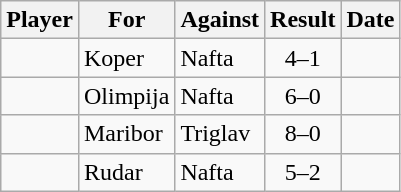<table class="wikitable sortable">
<tr>
<th>Player</th>
<th>For</th>
<th>Against</th>
<th align=center>Result</th>
<th>Date</th>
</tr>
<tr>
<td> </td>
<td>Koper</td>
<td>Nafta</td>
<td align="center">4–1</td>
<td></td>
</tr>
<tr>
<td> </td>
<td>Olimpija</td>
<td>Nafta</td>
<td align="center">6–0</td>
<td></td>
</tr>
<tr>
<td> </td>
<td>Maribor</td>
<td>Triglav</td>
<td align="center">8–0</td>
<td></td>
</tr>
<tr>
<td> </td>
<td>Rudar</td>
<td>Nafta</td>
<td align="center">5–2</td>
<td></td>
</tr>
</table>
